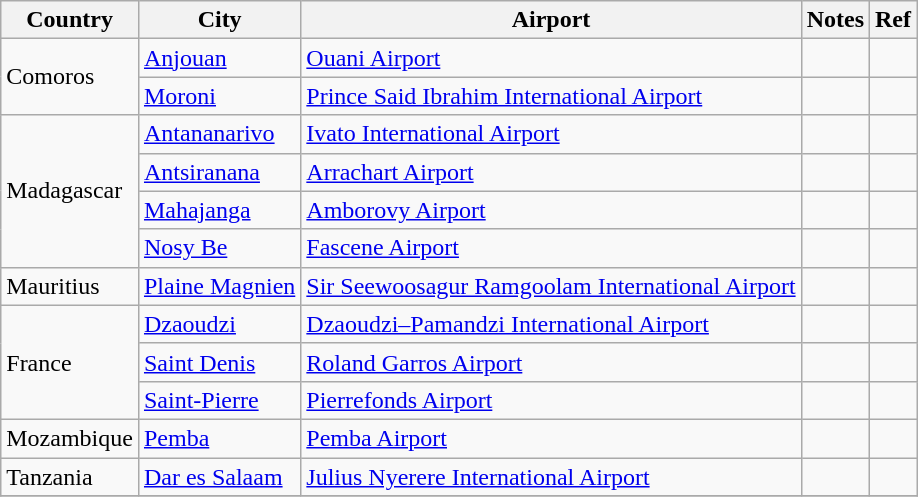<table class="wikitable sortable toccolours">
<tr>
<th>Country</th>
<th>City</th>
<th>Airport</th>
<th>Notes</th>
<th class="unsortable">Ref</th>
</tr>
<tr>
<td rowspan="2">Comoros</td>
<td><a href='#'>Anjouan</a></td>
<td><a href='#'>Ouani Airport</a></td>
<td></td>
<td align=center></td>
</tr>
<tr>
<td><a href='#'>Moroni</a></td>
<td><a href='#'>Prince Said Ibrahim International Airport</a></td>
<td></td>
<td align=center></td>
</tr>
<tr>
<td rowspan="4">Madagascar</td>
<td><a href='#'>Antananarivo</a></td>
<td><a href='#'>Ivato International Airport</a></td>
<td></td>
<td align=center></td>
</tr>
<tr>
<td><a href='#'>Antsiranana</a></td>
<td><a href='#'>Arrachart Airport</a></td>
<td></td>
<td align=center></td>
</tr>
<tr>
<td><a href='#'>Mahajanga</a></td>
<td><a href='#'>Amborovy Airport</a></td>
<td></td>
<td align=center></td>
</tr>
<tr>
<td><a href='#'>Nosy Be</a></td>
<td><a href='#'>Fascene Airport</a></td>
<td></td>
<td align=center></td>
</tr>
<tr>
<td>Mauritius</td>
<td><a href='#'>Plaine Magnien</a></td>
<td><a href='#'>Sir Seewoosagur Ramgoolam International Airport</a></td>
<td></td>
<td></td>
</tr>
<tr>
<td rowspan="3">France</td>
<td><a href='#'>Dzaoudzi</a></td>
<td><a href='#'>Dzaoudzi–Pamandzi International Airport</a></td>
<td></td>
<td align=center></td>
</tr>
<tr>
<td><a href='#'>Saint Denis</a></td>
<td><a href='#'>Roland Garros Airport</a></td>
<td></td>
<td></td>
</tr>
<tr>
<td><a href='#'>Saint-Pierre</a></td>
<td><a href='#'>Pierrefonds Airport</a></td>
<td></td>
<td></td>
</tr>
<tr>
<td>Mozambique</td>
<td><a href='#'>Pemba</a></td>
<td><a href='#'>Pemba Airport</a></td>
<td></td>
<td align=center></td>
</tr>
<tr>
<td>Tanzania</td>
<td><a href='#'>Dar es Salaam</a></td>
<td><a href='#'>Julius Nyerere International Airport</a></td>
<td></td>
<td align=center></td>
</tr>
<tr>
</tr>
</table>
